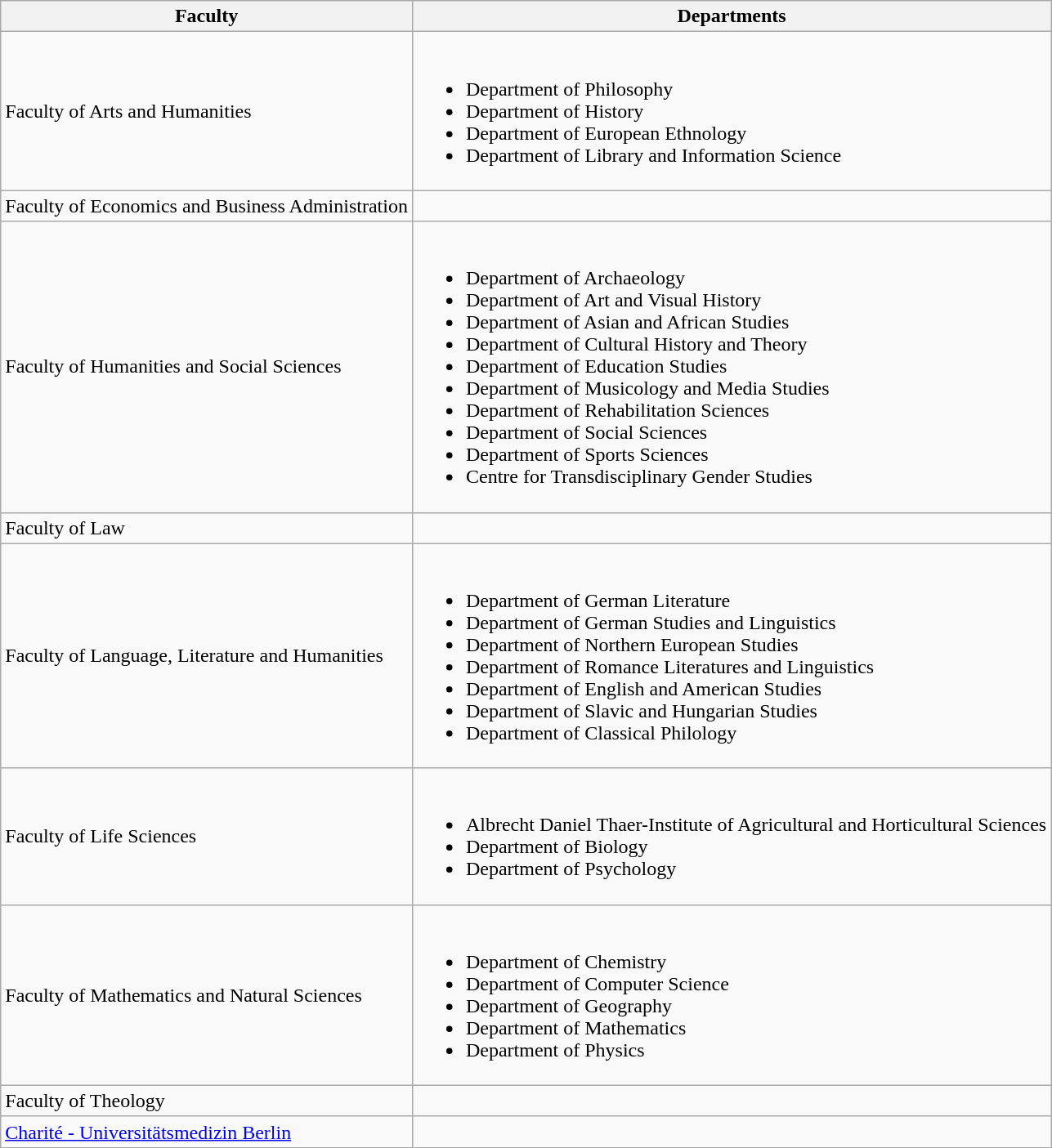<table class="wikitable">
<tr>
<th>Faculty</th>
<th>Departments</th>
</tr>
<tr>
<td>Faculty of Arts and Humanities</td>
<td><br><ul><li>Department of Philosophy</li><li>Department of History</li><li>Department of European Ethnology</li><li>Department of Library and Information Science</li></ul></td>
</tr>
<tr>
<td>Faculty of Economics and Business Administration</td>
<td></td>
</tr>
<tr>
<td>Faculty of Humanities and Social Sciences</td>
<td><br><ul><li>Department of Archaeology</li><li>Department of Art and Visual History</li><li>Department of Asian and African Studies</li><li>Department of Cultural History and Theory</li><li>Department of Education Studies</li><li>Department of Musicology and Media Studies</li><li>Department of Rehabilitation Sciences</li><li>Department of Social Sciences</li><li>Department of Sports Sciences</li><li>Centre for Transdisciplinary Gender Studies</li></ul></td>
</tr>
<tr>
<td>Faculty of Law</td>
<td></td>
</tr>
<tr>
<td>Faculty of Language, Literature and Humanities</td>
<td><br><ul><li>Department of German Literature</li><li>Department of German Studies and Linguistics</li><li>Department of Northern European Studies</li><li>Department of Romance Literatures and Linguistics</li><li>Department of English and American Studies</li><li>Department of Slavic and Hungarian Studies</li><li>Department of Classical Philology</li></ul></td>
</tr>
<tr>
<td>Faculty of Life Sciences</td>
<td><br><ul><li>Albrecht Daniel Thaer-Institute of Agricultural and Horticultural Sciences</li><li>Department of Biology</li><li>Department of Psychology</li></ul></td>
</tr>
<tr>
<td>Faculty of Mathematics and Natural Sciences</td>
<td><br><ul><li>Department of Chemistry</li><li>Department of Computer Science</li><li>Department of Geography</li><li>Department of Mathematics</li><li>Department of Physics</li></ul></td>
</tr>
<tr>
<td>Faculty of Theology</td>
<td></td>
</tr>
<tr>
<td><a href='#'>Charité - Universitätsmedizin Berlin</a></td>
<td></td>
</tr>
</table>
